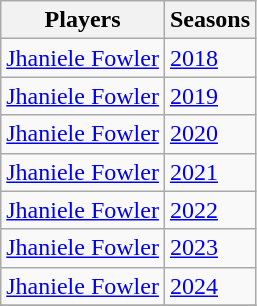<table class="wikitable collapsible">
<tr>
<th>Players</th>
<th>Seasons</th>
</tr>
<tr>
<td><a href='#'>Jhaniele Fowler</a></td>
<td><a href='#'>2018</a></td>
</tr>
<tr>
<td><a href='#'>Jhaniele Fowler</a></td>
<td><a href='#'>2019</a></td>
</tr>
<tr>
<td><a href='#'>Jhaniele Fowler</a></td>
<td><a href='#'>2020</a></td>
</tr>
<tr>
<td><a href='#'>Jhaniele Fowler</a></td>
<td><a href='#'>2021</a></td>
</tr>
<tr>
<td><a href='#'>Jhaniele Fowler</a></td>
<td><a href='#'>2022</a></td>
</tr>
<tr>
<td><a href='#'>Jhaniele Fowler</a></td>
<td><a href='#'>2023</a></td>
</tr>
<tr>
<td><a href='#'>Jhaniele Fowler</a></td>
<td><a href='#'>2024</a></td>
</tr>
<tr>
</tr>
</table>
